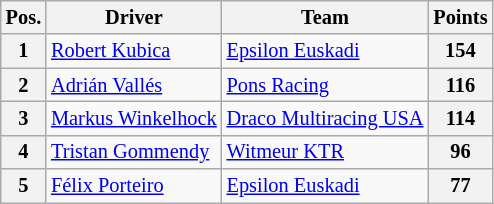<table class="wikitable" style="font-size: 85%">
<tr>
<th>Pos.</th>
<th>Driver</th>
<th>Team</th>
<th>Points</th>
</tr>
<tr>
<th>1</th>
<td> <a href='#'>Robert Kubica</a></td>
<td> <a href='#'>Epsilon Euskadi</a></td>
<th>154</th>
</tr>
<tr>
<th>2</th>
<td> <a href='#'>Adrián Vallés</a></td>
<td> <a href='#'>Pons Racing</a></td>
<th>116</th>
</tr>
<tr>
<th>3</th>
<td> <a href='#'>Markus Winkelhock</a></td>
<td> <a href='#'>Draco Multiracing USA</a></td>
<th>114</th>
</tr>
<tr>
<th>4</th>
<td> <a href='#'>Tristan Gommendy</a></td>
<td> <a href='#'>Witmeur KTR</a></td>
<th>96</th>
</tr>
<tr>
<th>5</th>
<td> <a href='#'>Félix Porteiro</a></td>
<td> <a href='#'>Epsilon Euskadi</a></td>
<th>77</th>
</tr>
</table>
